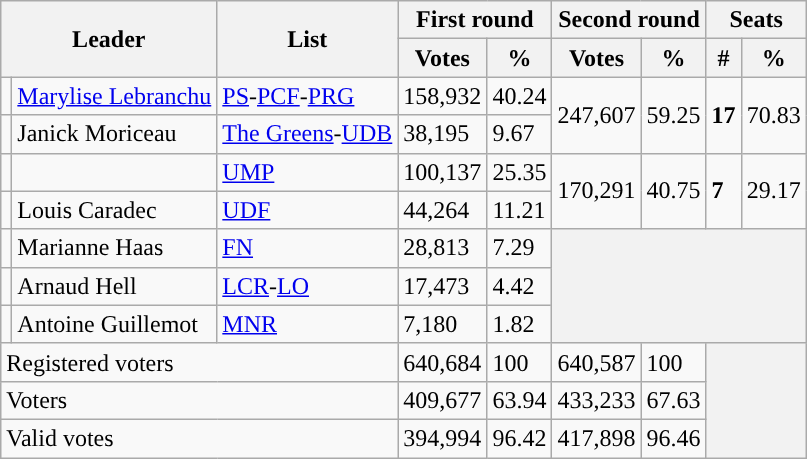<table class="wikitable">
<tr>
<th colspan="2" rowspan="2">Leader</th>
<th rowspan="2">List</th>
<th colspan="2">First round</th>
<th colspan="2">Second round</th>
<th colspan="2">Seats</th>
</tr>
<tr>
<th>Votes</th>
<th>%</th>
<th>Votes</th>
<th>%</th>
<th>#</th>
<th>%</th>
</tr>
<tr>
<td style="background:"></td>
<td><a href='#'>Marylise Lebranchu</a></td>
<td><a href='#'>PS</a>-<a href='#'>PCF</a>-<a href='#'>PRG</a></td>
<td>158,932</td>
<td>40.24</td>
<td rowspan="2">247,607</td>
<td rowspan="2">59.25</td>
<td rowspan="2"><strong>17</strong></td>
<td rowspan="2">70.83</td>
</tr>
<tr>
<td style="background:"></td>
<td>Janick Moriceau</td>
<td><a href='#'>The Greens</a>-<a href='#'>UDB</a></td>
<td>38,195</td>
<td>9.67</td>
</tr>
<tr>
<td style="background:"></td>
<td></td>
<td><a href='#'>UMP</a></td>
<td>100,137</td>
<td>25.35</td>
<td rowspan="2">170,291</td>
<td rowspan="2">40.75</td>
<td rowspan="2"><strong>7</strong></td>
<td rowspan="2">29.17</td>
</tr>
<tr>
<td style="background:"></td>
<td>Louis Caradec</td>
<td><a href='#'>UDF</a></td>
<td>44,264</td>
<td>11.21</td>
</tr>
<tr>
<td style="background:"></td>
<td>Marianne Haas</td>
<td><a href='#'>FN</a></td>
<td>28,813</td>
<td>7.29</td>
<th colspan="4" rowspan="3"></th>
</tr>
<tr>
<td style="background:"></td>
<td>Arnaud Hell</td>
<td><a href='#'>LCR</a>-<a href='#'>LO</a></td>
<td>17,473</td>
<td>4.42</td>
</tr>
<tr>
<td style="background:"></td>
<td>Antoine Guillemot</td>
<td><a href='#'>MNR</a></td>
<td>7,180</td>
<td>1.82</td>
</tr>
<tr>
<td colspan="3">Registered voters</td>
<td>640,684</td>
<td>100</td>
<td>640,587</td>
<td>100</td>
<th colspan="2" rowspan="3"></th>
</tr>
<tr>
<td colspan="3">Voters</td>
<td>409,677</td>
<td>63.94</td>
<td>433,233</td>
<td>67.63</td>
</tr>
<tr>
<td colspan="3">Valid votes</td>
<td>394,994</td>
<td>96.42</td>
<td>417,898</td>
<td>96.46</td>
</tr>
</table>
